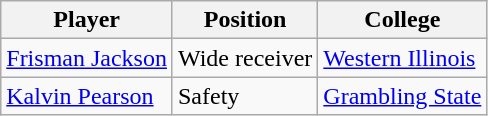<table class="wikitable">
<tr>
<th>Player</th>
<th>Position</th>
<th>College</th>
</tr>
<tr>
<td><a href='#'>Frisman Jackson</a></td>
<td>Wide receiver</td>
<td><a href='#'>Western Illinois</a></td>
</tr>
<tr>
<td><a href='#'>Kalvin Pearson</a></td>
<td>Safety</td>
<td><a href='#'>Grambling State</a></td>
</tr>
</table>
